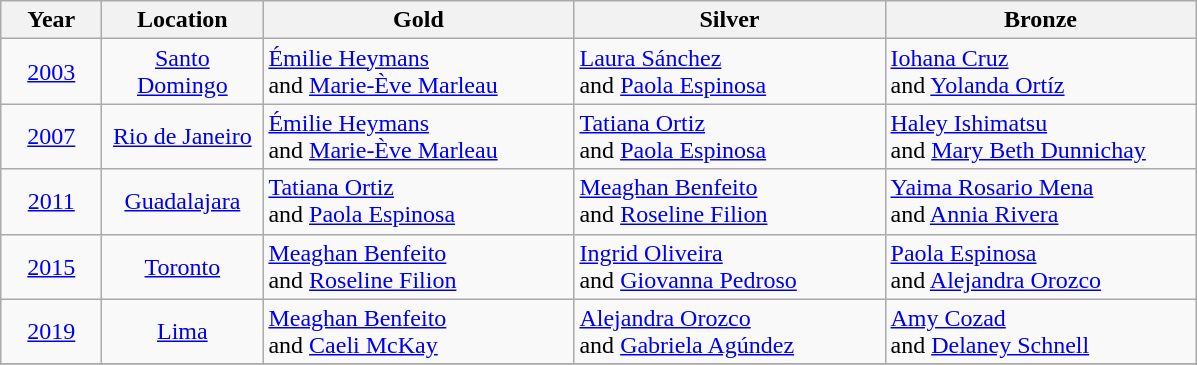<table class="wikitable">
<tr>
<th width="60">Year</th>
<th width="100">Location</th>
<th width="200">Gold</th>
<th width="200">Silver</th>
<th width="200">Bronze</th>
</tr>
<tr>
<td align="center"><a href='#'>2003</a></td>
<td align="center"><a href='#'>Santo Domingo</a></td>
<td> <a href='#'>Émilie Heymans</a><br>and <a href='#'>Marie-Ève Marleau</a></td>
<td> <a href='#'>Laura Sánchez</a><br>and <a href='#'>Paola Espinosa</a></td>
<td> <a href='#'>Iohana Cruz</a><br>and <a href='#'>Yolanda Ortíz</a></td>
</tr>
<tr>
<td align="center"><a href='#'>2007</a></td>
<td align="center"><a href='#'>Rio de Janeiro</a></td>
<td> <a href='#'>Émilie Heymans</a><br>and <a href='#'>Marie-Ève Marleau</a></td>
<td> <a href='#'>Tatiana Ortiz</a><br>and <a href='#'>Paola Espinosa</a></td>
<td> <a href='#'>Haley Ishimatsu</a><br>and <a href='#'>Mary Beth Dunnichay</a></td>
</tr>
<tr>
<td align="center"><a href='#'>2011</a></td>
<td align="center"><a href='#'>Guadalajara</a></td>
<td> <a href='#'>Tatiana Ortiz</a><br>and <a href='#'>Paola Espinosa</a></td>
<td> <a href='#'>Meaghan Benfeito</a><br>and <a href='#'>Roseline Filion</a></td>
<td> <a href='#'>Yaima Rosario Mena</a><br>and <a href='#'>Annia Rivera</a></td>
</tr>
<tr>
<td align="center"><a href='#'>2015</a></td>
<td align="center"><a href='#'>Toronto</a></td>
<td> <a href='#'>Meaghan Benfeito</a><br>and <a href='#'>Roseline Filion</a></td>
<td> <a href='#'>Ingrid Oliveira</a><br>and <a href='#'>Giovanna Pedroso</a></td>
<td> <a href='#'>Paola Espinosa</a><br>and <a href='#'>Alejandra Orozco</a></td>
</tr>
<tr>
<td align="center"><a href='#'>2019</a></td>
<td align="center"><a href='#'>Lima</a></td>
<td> <a href='#'>Meaghan Benfeito</a><br>and <a href='#'>Caeli McKay</a></td>
<td> <a href='#'>Alejandra Orozco</a><br>and <a href='#'>Gabriela Agúndez</a></td>
<td> <a href='#'>Amy Cozad</a><br>and <a href='#'>Delaney Schnell</a></td>
</tr>
<tr>
</tr>
</table>
